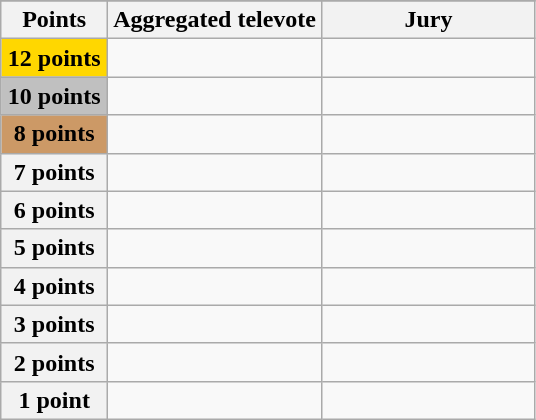<table class="wikitable">
<tr>
</tr>
<tr>
<th scope="col" width="20%">Points</th>
<th scope="col" width="40%">Aggregated televote</th>
<th scope="col" width="40%">Jury</th>
</tr>
<tr>
<th scope="row" style="background:gold">12 points</th>
<td></td>
<td></td>
</tr>
<tr>
<th scope="row" style="background:silver">10 points</th>
<td></td>
<td></td>
</tr>
<tr>
<th scope="row" style="background:#CC9966">8 points</th>
<td></td>
<td></td>
</tr>
<tr>
<th scope="row">7 points</th>
<td></td>
<td></td>
</tr>
<tr>
<th scope="row">6 points</th>
<td></td>
<td></td>
</tr>
<tr>
<th scope="row">5 points</th>
<td></td>
<td></td>
</tr>
<tr>
<th scope="row">4 points</th>
<td></td>
<td></td>
</tr>
<tr>
<th scope="row">3 points</th>
<td></td>
<td></td>
</tr>
<tr>
<th scope="row">2 points</th>
<td></td>
<td></td>
</tr>
<tr>
<th scope="row">1 point</th>
<td></td>
<td></td>
</tr>
</table>
